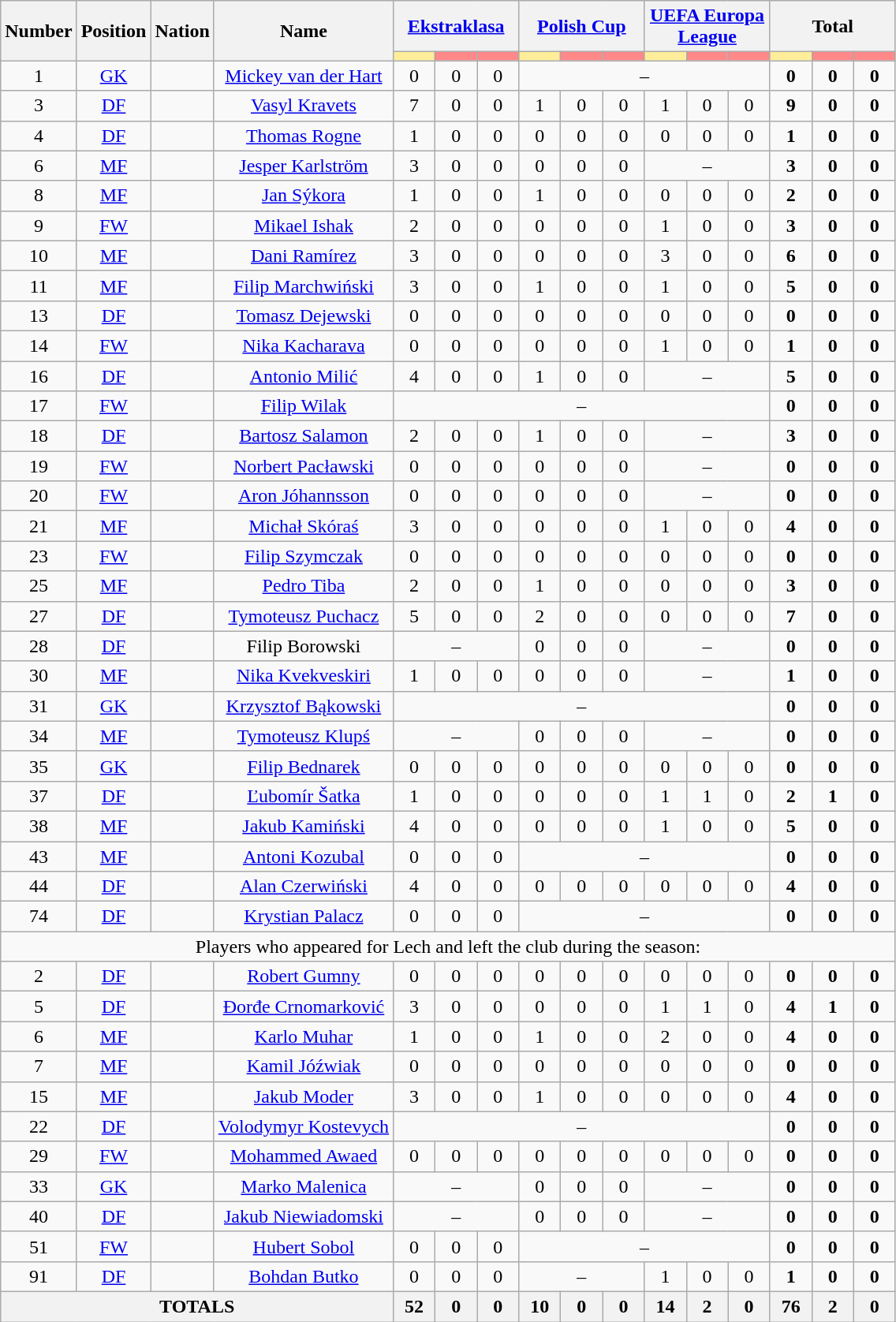<table class="wikitable" style="font-size: 100%; text-align: center;">
<tr>
<th rowspan="2" align="center">Number</th>
<th rowspan="2" align="center">Position</th>
<th rowspan="2" align="center">Nation</th>
<th rowspan="2" align="center">Name</th>
<th colspan="3" style="width:84px;" align="center"><a href='#'>Ekstraklasa</a></th>
<th colspan="3" style="width:84px;" align="center"><a href='#'>Polish Cup</a></th>
<th colspan="3" style="width:84px;" align="center"><a href='#'>UEFA Europa League</a></th>
<th colspan="3" style="width:84px;" align="center">Total</th>
</tr>
<tr>
<th style="background: #FFEE99; width:28px;"></th>
<th style="background: #FF8888; width:28px;"></th>
<th style="background: #FF8888; width:28px;"></th>
<th style="background: #FFEE99; width:28px;"></th>
<th style="background: #FF8888; width:28px;"></th>
<th style="background: #FF8888; width:28px;"></th>
<th style="background: #FFEE99; width:28px;"></th>
<th style="background: #FF8888; width:28px;"></th>
<th style="background: #FF8888; width:28px;"></th>
<th style="background: #FFEE99; width:28px;"></th>
<th style="background: #FF8888; width:28px;"></th>
<th style="background: #FF8888; width:28px;"></th>
</tr>
<tr>
<td>1</td>
<td><a href='#'>GK</a></td>
<td></td>
<td><a href='#'>Mickey van der Hart</a></td>
<td>0</td>
<td>0</td>
<td>0</td>
<td colspan="6">–</td>
<td><strong>0</strong></td>
<td><strong>0</strong></td>
<td><strong>0</strong></td>
</tr>
<tr>
<td>3</td>
<td><a href='#'>DF</a></td>
<td></td>
<td><a href='#'>Vasyl Kravets</a></td>
<td>7</td>
<td>0</td>
<td>0</td>
<td>1</td>
<td>0</td>
<td>0</td>
<td>1</td>
<td>0</td>
<td>0</td>
<td><strong>9</strong></td>
<td><strong>0</strong></td>
<td><strong>0</strong></td>
</tr>
<tr>
<td>4</td>
<td><a href='#'>DF</a></td>
<td></td>
<td><a href='#'>Thomas Rogne</a></td>
<td>1</td>
<td>0</td>
<td>0</td>
<td>0</td>
<td>0</td>
<td>0</td>
<td>0</td>
<td>0</td>
<td>0</td>
<td><strong>1</strong></td>
<td><strong>0</strong></td>
<td><strong>0</strong></td>
</tr>
<tr>
<td>6</td>
<td><a href='#'>MF</a></td>
<td></td>
<td><a href='#'>Jesper Karlström</a></td>
<td>3</td>
<td>0</td>
<td>0</td>
<td>0</td>
<td>0</td>
<td>0</td>
<td colspan="3">–</td>
<td><strong>3</strong></td>
<td><strong>0</strong></td>
<td><strong>0</strong></td>
</tr>
<tr>
<td>8</td>
<td><a href='#'>MF</a></td>
<td></td>
<td><a href='#'>Jan Sýkora</a></td>
<td>1</td>
<td>0</td>
<td>0</td>
<td>1</td>
<td>0</td>
<td>0</td>
<td>0</td>
<td>0</td>
<td>0</td>
<td><strong>2</strong></td>
<td><strong>0</strong></td>
<td><strong>0</strong></td>
</tr>
<tr>
<td>9</td>
<td><a href='#'>FW</a></td>
<td></td>
<td><a href='#'>Mikael Ishak</a></td>
<td>2</td>
<td>0</td>
<td>0</td>
<td>0</td>
<td>0</td>
<td>0</td>
<td>1</td>
<td>0</td>
<td>0</td>
<td><strong>3</strong></td>
<td><strong>0</strong></td>
<td><strong>0</strong></td>
</tr>
<tr>
<td>10</td>
<td><a href='#'>MF</a></td>
<td></td>
<td><a href='#'>Dani Ramírez</a></td>
<td>3</td>
<td>0</td>
<td>0</td>
<td>0</td>
<td>0</td>
<td>0</td>
<td>3</td>
<td>0</td>
<td>0</td>
<td><strong>6</strong></td>
<td><strong>0</strong></td>
<td><strong>0</strong></td>
</tr>
<tr>
<td>11</td>
<td><a href='#'>MF</a></td>
<td></td>
<td><a href='#'>Filip Marchwiński</a></td>
<td>3</td>
<td>0</td>
<td>0</td>
<td>1</td>
<td>0</td>
<td>0</td>
<td>1</td>
<td>0</td>
<td>0</td>
<td><strong>5</strong></td>
<td><strong>0</strong></td>
<td><strong>0</strong></td>
</tr>
<tr>
<td>13</td>
<td><a href='#'>DF</a></td>
<td></td>
<td><a href='#'>Tomasz Dejewski</a></td>
<td>0</td>
<td>0</td>
<td>0</td>
<td>0</td>
<td>0</td>
<td>0</td>
<td>0</td>
<td>0</td>
<td>0</td>
<td><strong>0</strong></td>
<td><strong>0</strong></td>
<td><strong>0</strong></td>
</tr>
<tr>
<td>14</td>
<td><a href='#'>FW</a></td>
<td></td>
<td><a href='#'>Nika Kacharava</a></td>
<td>0</td>
<td>0</td>
<td>0</td>
<td>0</td>
<td>0</td>
<td>0</td>
<td>1</td>
<td>0</td>
<td>0</td>
<td><strong>1</strong></td>
<td><strong>0</strong></td>
<td><strong>0</strong></td>
</tr>
<tr>
<td>16</td>
<td><a href='#'>DF</a></td>
<td></td>
<td><a href='#'>Antonio Milić</a></td>
<td>4</td>
<td>0</td>
<td>0</td>
<td>1</td>
<td>0</td>
<td>0</td>
<td colspan="3">–</td>
<td><strong>5</strong></td>
<td><strong>0</strong></td>
<td><strong>0</strong></td>
</tr>
<tr>
<td>17</td>
<td><a href='#'>FW</a></td>
<td></td>
<td><a href='#'>Filip Wilak</a></td>
<td colspan="9">–</td>
<td><strong>0</strong></td>
<td><strong>0</strong></td>
<td><strong>0</strong></td>
</tr>
<tr>
<td>18</td>
<td><a href='#'>DF</a></td>
<td></td>
<td><a href='#'>Bartosz Salamon</a></td>
<td>2</td>
<td>0</td>
<td>0</td>
<td>1</td>
<td>0</td>
<td>0</td>
<td colspan="3">–</td>
<td><strong>3</strong></td>
<td><strong>0</strong></td>
<td><strong>0</strong></td>
</tr>
<tr>
<td>19</td>
<td><a href='#'>FW</a></td>
<td></td>
<td><a href='#'>Norbert Pacławski</a></td>
<td>0</td>
<td>0</td>
<td>0</td>
<td>0</td>
<td>0</td>
<td>0</td>
<td colspan="3">–</td>
<td><strong>0</strong></td>
<td><strong>0</strong></td>
<td><strong>0</strong></td>
</tr>
<tr>
<td>20</td>
<td><a href='#'>FW</a></td>
<td></td>
<td><a href='#'>Aron Jóhannsson</a></td>
<td>0</td>
<td>0</td>
<td>0</td>
<td>0</td>
<td>0</td>
<td>0</td>
<td colspan="3">–</td>
<td><strong>0</strong></td>
<td><strong>0</strong></td>
<td><strong>0</strong></td>
</tr>
<tr>
<td>21</td>
<td><a href='#'>MF</a></td>
<td></td>
<td><a href='#'>Michał Skóraś</a></td>
<td>3</td>
<td>0</td>
<td>0</td>
<td>0</td>
<td>0</td>
<td>0</td>
<td>1</td>
<td>0</td>
<td>0</td>
<td><strong>4</strong></td>
<td><strong>0</strong></td>
<td><strong>0</strong></td>
</tr>
<tr>
<td>23</td>
<td><a href='#'>FW</a></td>
<td></td>
<td><a href='#'>Filip Szymczak</a></td>
<td>0</td>
<td>0</td>
<td>0</td>
<td>0</td>
<td>0</td>
<td>0</td>
<td>0</td>
<td>0</td>
<td>0</td>
<td><strong>0</strong></td>
<td><strong>0</strong></td>
<td><strong>0</strong></td>
</tr>
<tr>
<td>25</td>
<td><a href='#'>MF</a></td>
<td></td>
<td><a href='#'>Pedro Tiba</a></td>
<td>2</td>
<td>0</td>
<td>0</td>
<td>1</td>
<td>0</td>
<td>0</td>
<td>0</td>
<td>0</td>
<td>0</td>
<td><strong>3</strong></td>
<td><strong>0</strong></td>
<td><strong>0</strong></td>
</tr>
<tr>
<td>27</td>
<td><a href='#'>DF</a></td>
<td></td>
<td><a href='#'>Tymoteusz Puchacz</a></td>
<td>5</td>
<td>0</td>
<td>0</td>
<td>2</td>
<td>0</td>
<td>0</td>
<td>0</td>
<td>0</td>
<td>0</td>
<td><strong>7</strong></td>
<td><strong>0</strong></td>
<td><strong>0</strong></td>
</tr>
<tr>
<td>28</td>
<td><a href='#'>DF</a></td>
<td></td>
<td>Filip Borowski</td>
<td colspan="3">–</td>
<td>0</td>
<td>0</td>
<td>0</td>
<td colspan="3">–</td>
<td><strong>0</strong></td>
<td><strong>0</strong></td>
<td><strong>0</strong></td>
</tr>
<tr>
<td>30</td>
<td><a href='#'>MF</a></td>
<td></td>
<td><a href='#'>Nika Kvekveskiri</a></td>
<td>1</td>
<td>0</td>
<td>0</td>
<td>0</td>
<td>0</td>
<td>0</td>
<td colspan="3">–</td>
<td><strong>1</strong></td>
<td><strong>0</strong></td>
<td><strong>0</strong></td>
</tr>
<tr>
<td>31</td>
<td><a href='#'>GK</a></td>
<td></td>
<td><a href='#'>Krzysztof Bąkowski</a></td>
<td colspan="9">–</td>
<td><strong>0</strong></td>
<td><strong>0</strong></td>
<td><strong>0</strong></td>
</tr>
<tr>
<td>34</td>
<td><a href='#'>MF</a></td>
<td></td>
<td><a href='#'>Tymoteusz Klupś</a></td>
<td colspan="3">–</td>
<td>0</td>
<td>0</td>
<td>0</td>
<td colspan="3">–</td>
<td><strong>0</strong></td>
<td><strong>0</strong></td>
<td><strong>0</strong></td>
</tr>
<tr>
<td>35</td>
<td><a href='#'>GK</a></td>
<td></td>
<td><a href='#'>Filip Bednarek</a></td>
<td>0</td>
<td>0</td>
<td>0</td>
<td>0</td>
<td>0</td>
<td>0</td>
<td>0</td>
<td>0</td>
<td>0</td>
<td><strong>0</strong></td>
<td><strong>0</strong></td>
<td><strong>0</strong></td>
</tr>
<tr>
<td>37</td>
<td><a href='#'>DF</a></td>
<td></td>
<td><a href='#'>Ľubomír Šatka</a></td>
<td>1</td>
<td>0</td>
<td>0</td>
<td>0</td>
<td>0</td>
<td>0</td>
<td>1</td>
<td>1</td>
<td>0</td>
<td><strong>2</strong></td>
<td><strong>1</strong></td>
<td><strong>0</strong></td>
</tr>
<tr>
<td>38</td>
<td><a href='#'>MF</a></td>
<td></td>
<td><a href='#'>Jakub Kamiński</a></td>
<td>4</td>
<td>0</td>
<td>0</td>
<td>0</td>
<td>0</td>
<td>0</td>
<td>1</td>
<td>0</td>
<td>0</td>
<td><strong>5</strong></td>
<td><strong>0</strong></td>
<td><strong>0</strong></td>
</tr>
<tr>
<td>43</td>
<td><a href='#'>MF</a></td>
<td></td>
<td><a href='#'>Antoni Kozubal</a></td>
<td>0</td>
<td>0</td>
<td>0</td>
<td colspan="6">–</td>
<td><strong>0</strong></td>
<td><strong>0</strong></td>
<td><strong>0</strong></td>
</tr>
<tr>
<td>44</td>
<td><a href='#'>DF</a></td>
<td></td>
<td><a href='#'>Alan Czerwiński</a></td>
<td>4</td>
<td>0</td>
<td>0</td>
<td>0</td>
<td>0</td>
<td>0</td>
<td>0</td>
<td>0</td>
<td>0</td>
<td><strong>4</strong></td>
<td><strong>0</strong></td>
<td><strong>0</strong></td>
</tr>
<tr>
<td>74</td>
<td><a href='#'>DF</a></td>
<td></td>
<td><a href='#'>Krystian Palacz</a></td>
<td>0</td>
<td>0</td>
<td>0</td>
<td colspan="6">–</td>
<td><strong>0</strong></td>
<td><strong>0</strong></td>
<td><strong>0</strong></td>
</tr>
<tr>
<td colspan="16">Players who appeared for Lech and left the club during the season:</td>
</tr>
<tr>
<td>2</td>
<td><a href='#'>DF</a></td>
<td></td>
<td><a href='#'>Robert Gumny</a></td>
<td>0</td>
<td>0</td>
<td>0</td>
<td>0</td>
<td>0</td>
<td>0</td>
<td>0</td>
<td>0</td>
<td>0</td>
<td><strong>0</strong></td>
<td><strong>0</strong></td>
<td><strong>0</strong></td>
</tr>
<tr>
<td>5</td>
<td><a href='#'>DF</a></td>
<td></td>
<td><a href='#'>Đorđe Crnomarković</a></td>
<td>3</td>
<td>0</td>
<td>0</td>
<td>0</td>
<td>0</td>
<td>0</td>
<td>1</td>
<td>1</td>
<td>0</td>
<td><strong>4</strong></td>
<td><strong>1</strong></td>
<td><strong>0</strong></td>
</tr>
<tr>
<td>6</td>
<td><a href='#'>MF</a></td>
<td></td>
<td><a href='#'>Karlo Muhar</a></td>
<td>1</td>
<td>0</td>
<td>0</td>
<td>1</td>
<td>0</td>
<td>0</td>
<td>2</td>
<td>0</td>
<td>0</td>
<td><strong>4</strong></td>
<td><strong>0</strong></td>
<td><strong>0</strong></td>
</tr>
<tr>
<td>7</td>
<td><a href='#'>MF</a></td>
<td></td>
<td><a href='#'>Kamil Jóźwiak</a></td>
<td>0</td>
<td>0</td>
<td>0</td>
<td>0</td>
<td>0</td>
<td>0</td>
<td>0</td>
<td>0</td>
<td>0</td>
<td><strong>0</strong></td>
<td><strong>0</strong></td>
<td><strong>0</strong></td>
</tr>
<tr>
<td>15</td>
<td><a href='#'>MF</a></td>
<td></td>
<td><a href='#'>Jakub Moder</a></td>
<td>3</td>
<td>0</td>
<td>0</td>
<td>1</td>
<td>0</td>
<td>0</td>
<td>0</td>
<td>0</td>
<td>0</td>
<td><strong>4</strong></td>
<td><strong>0</strong></td>
<td><strong>0</strong></td>
</tr>
<tr>
<td>22</td>
<td><a href='#'>DF</a></td>
<td></td>
<td><a href='#'>Volodymyr Kostevych</a></td>
<td colspan="9">–</td>
<td><strong>0</strong></td>
<td><strong>0</strong></td>
<td><strong>0</strong></td>
</tr>
<tr>
<td>29</td>
<td><a href='#'>FW</a></td>
<td></td>
<td><a href='#'>Mohammed Awaed</a></td>
<td>0</td>
<td>0</td>
<td>0</td>
<td>0</td>
<td>0</td>
<td>0</td>
<td>0</td>
<td>0</td>
<td>0</td>
<td><strong>0</strong></td>
<td><strong>0</strong></td>
<td><strong>0</strong></td>
</tr>
<tr>
<td>33</td>
<td><a href='#'>GK</a></td>
<td></td>
<td><a href='#'>Marko Malenica</a></td>
<td colspan="3">–</td>
<td>0</td>
<td>0</td>
<td>0</td>
<td colspan="3">–</td>
<td><strong>0</strong></td>
<td><strong>0</strong></td>
<td><strong>0</strong></td>
</tr>
<tr>
<td>40</td>
<td><a href='#'>DF</a></td>
<td></td>
<td><a href='#'>Jakub Niewiadomski</a></td>
<td colspan="3">–</td>
<td>0</td>
<td>0</td>
<td>0</td>
<td colspan="3">–</td>
<td><strong>0</strong></td>
<td><strong>0</strong></td>
<td><strong>0</strong></td>
</tr>
<tr>
<td>51</td>
<td><a href='#'>FW</a></td>
<td></td>
<td><a href='#'>Hubert Sobol</a></td>
<td>0</td>
<td>0</td>
<td>0</td>
<td colspan="6">–</td>
<td><strong>0</strong></td>
<td><strong>0</strong></td>
<td><strong>0</strong></td>
</tr>
<tr>
<td>91</td>
<td><a href='#'>DF</a></td>
<td></td>
<td><a href='#'>Bohdan Butko</a></td>
<td>0</td>
<td>0</td>
<td>0</td>
<td colspan="3">–</td>
<td>1</td>
<td>0</td>
<td>0</td>
<td><strong>1</strong></td>
<td><strong>0</strong></td>
<td><strong>0</strong></td>
</tr>
<tr>
<th colspan="4">TOTALS</th>
<th>52</th>
<th>0</th>
<th>0</th>
<th>10</th>
<th>0</th>
<th>0</th>
<th>14</th>
<th>2</th>
<th>0</th>
<th>76</th>
<th>2</th>
<th>0</th>
</tr>
</table>
